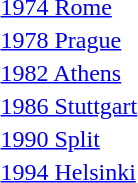<table>
<tr>
<td><a href='#'>1974 Rome</a><br></td>
<td></td>
<td></td>
<td></td>
</tr>
<tr>
<td><a href='#'>1978 Prague</a><br></td>
<td></td>
<td></td>
<td></td>
</tr>
<tr>
<td><a href='#'>1982 Athens</a><br></td>
<td></td>
<td></td>
<td></td>
</tr>
<tr>
<td><a href='#'>1986 Stuttgart</a><br></td>
<td></td>
<td></td>
<td></td>
</tr>
<tr>
<td><a href='#'>1990 Split</a><br></td>
<td></td>
<td></td>
<td></td>
</tr>
<tr>
<td><a href='#'>1994 Helsinki</a><br></td>
<td></td>
<td></td>
<td></td>
</tr>
</table>
